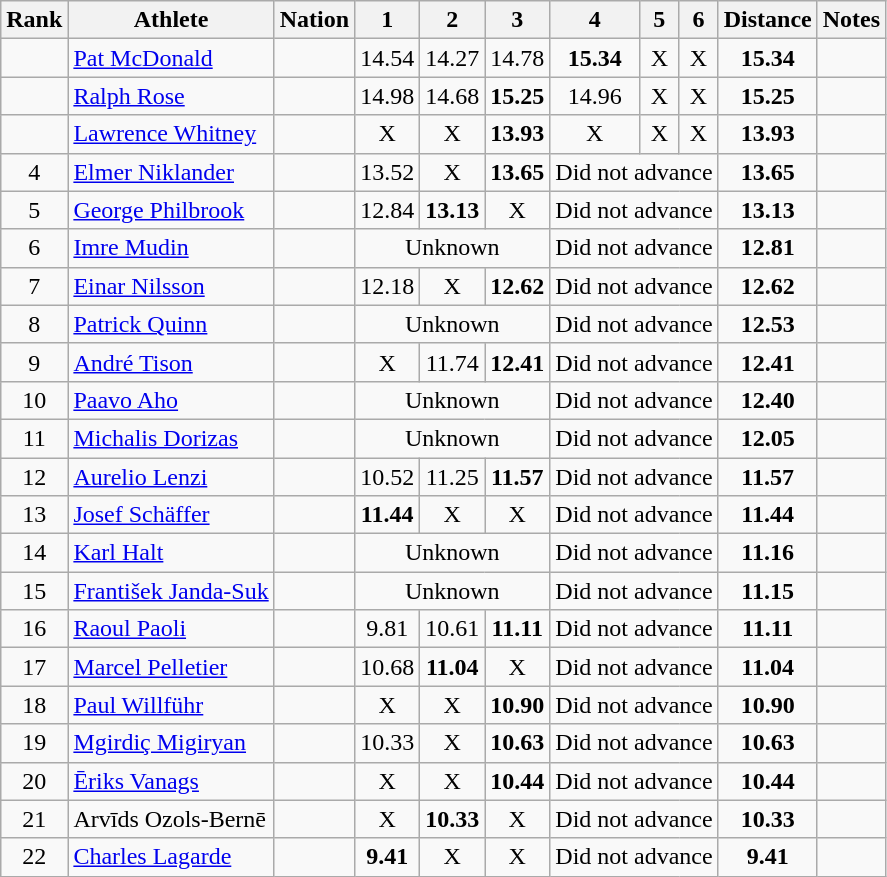<table class="wikitable sortable" style="text-align:center;">
<tr>
<th>Rank</th>
<th>Athlete</th>
<th>Nation</th>
<th>1</th>
<th>2</th>
<th>3</th>
<th>4</th>
<th>5</th>
<th>6</th>
<th>Distance</th>
<th>Notes</th>
</tr>
<tr>
<td></td>
<td align=left><a href='#'>Pat McDonald</a></td>
<td align=left></td>
<td>14.54</td>
<td>14.27</td>
<td>14.78</td>
<td><strong>15.34</strong> </td>
<td data-sort-value=1.00>X</td>
<td data-sort-value=1.00>X</td>
<td><strong>15.34</strong></td>
<td></td>
</tr>
<tr>
<td></td>
<td align=left><a href='#'>Ralph Rose</a></td>
<td align=left></td>
<td>14.98 </td>
<td>14.68</td>
<td><strong>15.25</strong> </td>
<td>14.96</td>
<td data-sort-value=1.00>X</td>
<td data-sort-value=1.00>X</td>
<td><strong>15.25</strong></td>
<td></td>
</tr>
<tr>
<td></td>
<td align=left><a href='#'>Lawrence Whitney</a></td>
<td align=left></td>
<td data-sort-value=1.00>X</td>
<td data-sort-value=1.00>X</td>
<td><strong>13.93</strong></td>
<td data-sort-value=1.00>X</td>
<td data-sort-value=1.00>X</td>
<td data-sort-value=1.00>X</td>
<td><strong>13.93</strong></td>
<td></td>
</tr>
<tr>
<td>4</td>
<td align=left><a href='#'>Elmer Niklander</a></td>
<td align=left></td>
<td>13.52</td>
<td data-sort-value=1.00>X</td>
<td><strong>13.65</strong></td>
<td colspan=3 data-sort-value=0.00>Did not advance</td>
<td><strong>13.65</strong></td>
<td></td>
</tr>
<tr>
<td>5</td>
<td align=left><a href='#'>George Philbrook</a></td>
<td align=left></td>
<td>12.84</td>
<td><strong>13.13</strong></td>
<td data-sort-value=1.00>X</td>
<td colspan=3 data-sort-value=0.00>Did not advance</td>
<td><strong>13.13</strong></td>
<td></td>
</tr>
<tr>
<td>6</td>
<td align=left><a href='#'>Imre Mudin</a></td>
<td align=left></td>
<td colspan=3 data-sort-value=12.81>Unknown</td>
<td colspan=3 data-sort-value=0.00>Did not advance</td>
<td><strong>12.81</strong></td>
<td></td>
</tr>
<tr>
<td>7</td>
<td align=left><a href='#'>Einar Nilsson</a></td>
<td align=left></td>
<td>12.18</td>
<td data-sort-value=1.00>X</td>
<td><strong>12.62</strong></td>
<td colspan=3 data-sort-value=0.00>Did not advance</td>
<td><strong>12.62</strong></td>
<td></td>
</tr>
<tr>
<td>8</td>
<td align=left><a href='#'>Patrick Quinn</a></td>
<td align=left></td>
<td colspan=3 data-sort-value=12.53>Unknown</td>
<td colspan=3 data-sort-value=0.00>Did not advance</td>
<td><strong>12.53</strong></td>
<td></td>
</tr>
<tr>
<td>9</td>
<td align=left><a href='#'>André Tison</a></td>
<td align=left></td>
<td data-sort-value=1.00>X</td>
<td>11.74</td>
<td><strong>12.41</strong></td>
<td colspan=3 data-sort-value=0.00>Did not advance</td>
<td><strong>12.41</strong></td>
<td></td>
</tr>
<tr>
<td>10</td>
<td align=left><a href='#'>Paavo Aho</a></td>
<td align=left></td>
<td colspan=3 data-sort-value=12.40>Unknown</td>
<td colspan=3 data-sort-value=0.00>Did not advance</td>
<td><strong>12.40</strong></td>
<td></td>
</tr>
<tr>
<td>11</td>
<td align=left><a href='#'>Michalis Dorizas</a></td>
<td align=left></td>
<td colspan=3 data-sort-value=12.05>Unknown</td>
<td colspan=3 data-sort-value=0.00>Did not advance</td>
<td><strong>12.05</strong></td>
<td></td>
</tr>
<tr>
<td>12</td>
<td align=left><a href='#'>Aurelio Lenzi</a></td>
<td align=left></td>
<td>10.52</td>
<td>11.25</td>
<td><strong>11.57</strong></td>
<td colspan=3 data-sort-value=0.00>Did not advance</td>
<td><strong>11.57</strong></td>
<td></td>
</tr>
<tr>
<td>13</td>
<td align=left><a href='#'>Josef Schäffer</a></td>
<td align=left></td>
<td><strong>11.44</strong></td>
<td data-sort-value=1.00>X</td>
<td data-sort-value=1.00>X</td>
<td colspan=3 data-sort-value=0.00>Did not advance</td>
<td><strong>11.44</strong></td>
<td></td>
</tr>
<tr>
<td>14</td>
<td align=left><a href='#'>Karl Halt</a></td>
<td align=left></td>
<td colspan=3 data-sort-value=11.16>Unknown</td>
<td colspan=3 data-sort-value=0.00>Did not advance</td>
<td><strong>11.16</strong></td>
<td></td>
</tr>
<tr>
<td>15</td>
<td align=left><a href='#'>František Janda-Suk</a></td>
<td align=left></td>
<td colspan=3 data-sort-value=11.15>Unknown</td>
<td colspan=3 data-sort-value=0.00>Did not advance</td>
<td><strong>11.15</strong></td>
<td></td>
</tr>
<tr>
<td>16</td>
<td align=left><a href='#'>Raoul Paoli</a></td>
<td align=left></td>
<td>9.81</td>
<td>10.61</td>
<td><strong>11.11</strong></td>
<td colspan=3 data-sort-value=0.00>Did not advance</td>
<td><strong>11.11</strong></td>
<td></td>
</tr>
<tr>
<td>17</td>
<td align=left><a href='#'>Marcel Pelletier</a></td>
<td align=left></td>
<td>10.68</td>
<td><strong>11.04</strong></td>
<td data-sort-value=1.00>X</td>
<td colspan=3 data-sort-value=0.00>Did not advance</td>
<td><strong>11.04</strong></td>
<td></td>
</tr>
<tr>
<td>18</td>
<td align=left><a href='#'>Paul Willführ</a></td>
<td align=left></td>
<td data-sort-value=1.00>X</td>
<td data-sort-value=1.00>X</td>
<td><strong>10.90</strong></td>
<td colspan=3 data-sort-value=0.00>Did not advance</td>
<td><strong>10.90</strong></td>
<td></td>
</tr>
<tr>
<td>19</td>
<td align=left><a href='#'>Mgirdiç Migiryan</a></td>
<td align=left></td>
<td>10.33</td>
<td data-sort-value=1.00>X</td>
<td><strong>10.63</strong></td>
<td colspan=3 data-sort-value=0.00>Did not advance</td>
<td><strong>10.63</strong></td>
<td></td>
</tr>
<tr>
<td>20</td>
<td align=left><a href='#'>Ēriks Vanags</a></td>
<td align=left></td>
<td data-sort-value=1.00>X</td>
<td data-sort-value=1.00>X</td>
<td><strong>10.44</strong></td>
<td colspan=3 data-sort-value=0.00>Did not advance</td>
<td><strong>10.44</strong></td>
<td></td>
</tr>
<tr>
<td>21</td>
<td align=left>Arvīds Ozols-Bernē</td>
<td align=left></td>
<td data-sort-value=1.00>X</td>
<td><strong>10.33</strong></td>
<td data-sort-value=1.00>X</td>
<td colspan=3 data-sort-value=0.00>Did not advance</td>
<td><strong>10.33</strong></td>
<td></td>
</tr>
<tr>
<td>22</td>
<td align=left><a href='#'>Charles Lagarde</a></td>
<td align=left></td>
<td><strong>9.41</strong></td>
<td data-sort-value=1.00>X</td>
<td data-sort-value=1.00>X</td>
<td colspan=3 data-sort-value=0.00>Did not advance</td>
<td><strong>9.41</strong></td>
<td></td>
</tr>
</table>
